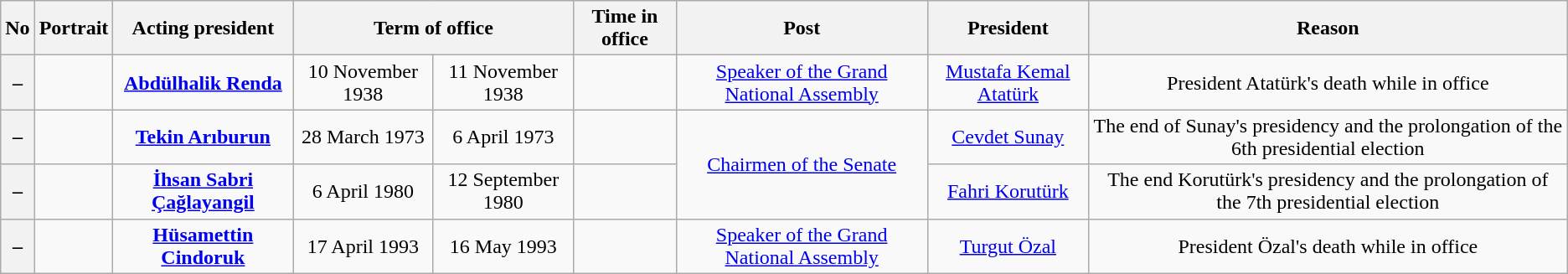<table class="wikitable" style="text-align:center;">
<tr>
<th>No</th>
<th>Portrait</th>
<th>Acting president</th>
<th colspan=2>Term of office</th>
<th>Time in office</th>
<th>Post</th>
<th>President</th>
<th>Reason</th>
</tr>
<tr>
<th>–</th>
<td></td>
<td><strong><a href='#'>Abdülhalik Renda</a></strong><br></td>
<td>10 November 1938</td>
<td>11 November 1938</td>
<td rowspan="1"></td>
<td><a href='#'>Speaker of the Grand National Assembly</a></td>
<td><a href='#'>Mustafa Kemal Atatürk</a></td>
<td>President Atatürk's death while in office</td>
</tr>
<tr>
<th>–</th>
<td></td>
<td><strong><a href='#'>Tekin Arıburun</a></strong><br></td>
<td>28 March 1973</td>
<td>6 April 1973</td>
<td rowspan="1"></td>
<td rowspan="2"><a href='#'>Chairmen of the Senate</a><br></td>
<td><a href='#'>Cevdet Sunay</a></td>
<td>The end of Sunay's presidency and the prolongation of the 6th presidential election</td>
</tr>
<tr>
<th>–</th>
<td></td>
<td><strong><a href='#'>İhsan Sabri Çağlayangil</a></strong><br></td>
<td>6 April 1980</td>
<td>12 September 1980</td>
<td rowspan="1"></td>
<td><a href='#'>Fahri Korutürk</a></td>
<td>The end Korutürk's presidency and the prolongation of the 7th presidential election</td>
</tr>
<tr>
<th>–</th>
<td></td>
<td><strong><a href='#'>Hüsamettin Cindoruk</a></strong><br></td>
<td>17 April 1993</td>
<td>16 May 1993</td>
<td rowspan="1"></td>
<td><a href='#'>Speaker of the Grand National Assembly</a></td>
<td><a href='#'>Turgut Özal</a></td>
<td>President Özal's death while in office</td>
</tr>
</table>
